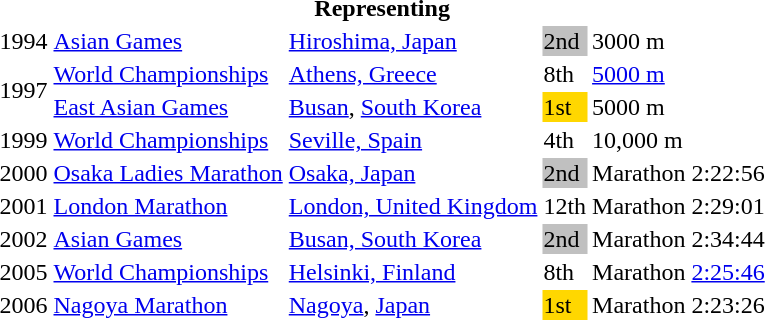<table>
<tr>
<th colspan="6">Representing </th>
</tr>
<tr>
<td>1994</td>
<td><a href='#'>Asian Games</a></td>
<td><a href='#'>Hiroshima, Japan</a></td>
<td bgcolor="silver">2nd</td>
<td>3000 m</td>
<td></td>
</tr>
<tr>
<td rowspan=2>1997</td>
<td><a href='#'>World Championships</a></td>
<td><a href='#'>Athens, Greece</a></td>
<td>8th</td>
<td><a href='#'>5000 m</a></td>
<td></td>
</tr>
<tr>
<td><a href='#'>East Asian Games</a></td>
<td><a href='#'>Busan</a>, <a href='#'>South Korea</a></td>
<td bgcolor="gold">1st</td>
<td>5000 m</td>
<td></td>
</tr>
<tr>
<td>1999</td>
<td><a href='#'>World Championships</a></td>
<td><a href='#'>Seville, Spain</a></td>
<td>4th</td>
<td>10,000 m</td>
<td></td>
</tr>
<tr>
<td>2000</td>
<td><a href='#'>Osaka Ladies Marathon</a></td>
<td><a href='#'>Osaka, Japan</a></td>
<td bgcolor="silver">2nd</td>
<td>Marathon</td>
<td>2:22:56</td>
</tr>
<tr>
<td>2001</td>
<td><a href='#'>London Marathon</a></td>
<td><a href='#'>London, United Kingdom</a></td>
<td>12th</td>
<td>Marathon</td>
<td>2:29:01</td>
</tr>
<tr>
<td>2002</td>
<td><a href='#'>Asian Games</a></td>
<td><a href='#'>Busan, South Korea</a></td>
<td bgcolor="silver">2nd</td>
<td>Marathon</td>
<td>2:34:44</td>
</tr>
<tr>
<td>2005</td>
<td><a href='#'>World Championships</a></td>
<td><a href='#'>Helsinki, Finland</a></td>
<td>8th</td>
<td>Marathon</td>
<td><a href='#'>2:25:46</a></td>
</tr>
<tr>
<td>2006</td>
<td><a href='#'>Nagoya Marathon</a></td>
<td><a href='#'>Nagoya</a>, <a href='#'>Japan</a></td>
<td bgcolor="gold">1st</td>
<td>Marathon</td>
<td>2:23:26</td>
</tr>
</table>
